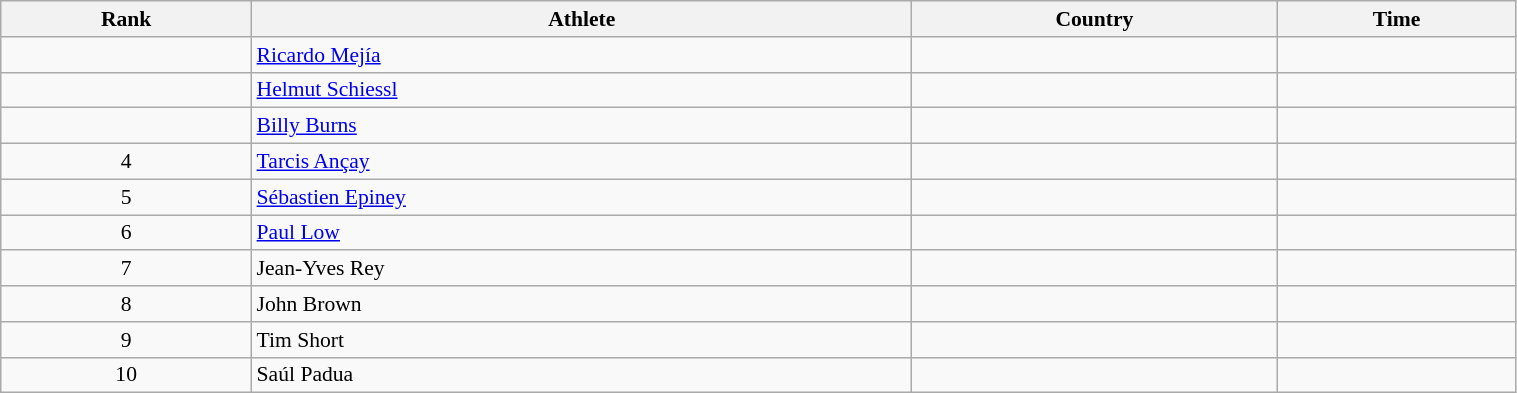<table class="wikitable" width=80% style="font-size:90%; text-align:left;">
<tr>
<th>Rank</th>
<th>Athlete</th>
<th>Country</th>
<th>Time</th>
</tr>
<tr>
<td align="center"></td>
<td><a href='#'>Ricardo Mejía</a></td>
<td></td>
<td></td>
</tr>
<tr>
<td align="center"></td>
<td><a href='#'>Helmut Schiessl</a></td>
<td></td>
<td></td>
</tr>
<tr>
<td align="center"></td>
<td><a href='#'>Billy Burns</a></td>
<td></td>
<td></td>
</tr>
<tr>
<td align="center">4</td>
<td><a href='#'>Tarcis Ançay</a></td>
<td></td>
<td></td>
</tr>
<tr>
<td align="center">5</td>
<td><a href='#'>Sébastien Epiney</a></td>
<td></td>
<td></td>
</tr>
<tr>
<td align="center">6</td>
<td><a href='#'>Paul Low</a></td>
<td></td>
<td></td>
</tr>
<tr>
<td align="center">7</td>
<td>Jean-Yves Rey</td>
<td></td>
<td></td>
</tr>
<tr>
<td align="center">8</td>
<td>John Brown</td>
<td></td>
<td></td>
</tr>
<tr>
<td align="center">9</td>
<td>Tim Short</td>
<td></td>
<td></td>
</tr>
<tr>
<td align="center">10</td>
<td>Saúl Padua</td>
<td></td>
<td></td>
</tr>
</table>
